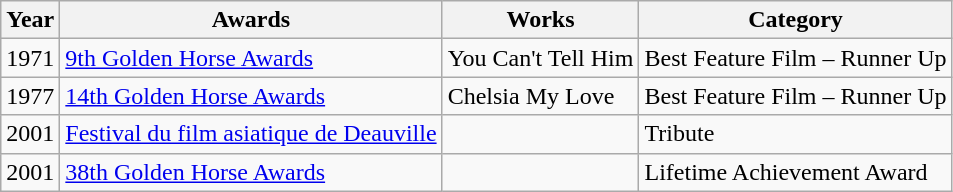<table class="wikitable">
<tr>
<th>Year</th>
<th>Awards</th>
<th>Works</th>
<th>Category</th>
</tr>
<tr>
<td>1971</td>
<td><a href='#'>9th Golden Horse Awards</a></td>
<td>You Can't Tell Him</td>
<td>Best Feature Film – Runner Up</td>
</tr>
<tr>
<td>1977</td>
<td><a href='#'>14th Golden Horse Awards</a></td>
<td>Chelsia My Love</td>
<td>Best Feature Film – Runner Up</td>
</tr>
<tr>
<td>2001</td>
<td><a href='#'>Festival du film asiatique de Deauville</a></td>
<td></td>
<td>Tribute</td>
</tr>
<tr>
<td>2001</td>
<td><a href='#'>38th Golden Horse Awards</a></td>
<td></td>
<td>Lifetime Achievement Award</td>
</tr>
</table>
